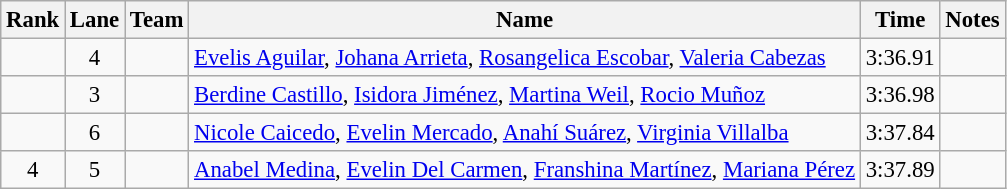<table class="wikitable sortable" style="text-align:center;font-size:95%">
<tr>
<th>Rank</th>
<th>Lane</th>
<th>Team</th>
<th>Name</th>
<th>Time</th>
<th>Notes</th>
</tr>
<tr>
<td></td>
<td>4</td>
<td align=left></td>
<td align=left><a href='#'>Evelis Aguilar</a>, <a href='#'>Johana Arrieta</a>, <a href='#'>Rosangelica Escobar</a>, <a href='#'>Valeria Cabezas</a></td>
<td>3:36.91</td>
<td></td>
</tr>
<tr>
<td></td>
<td>3</td>
<td align=left></td>
<td align=left><a href='#'>Berdine Castillo</a>, <a href='#'>Isidora Jiménez</a>, <a href='#'>Martina Weil</a>, <a href='#'>Rocio Muñoz</a></td>
<td>3:36.98</td>
<td></td>
</tr>
<tr>
<td></td>
<td>6</td>
<td align=left></td>
<td align=left><a href='#'>Nicole Caicedo</a>, <a href='#'>Evelin Mercado</a>, <a href='#'>Anahí Suárez</a>, <a href='#'>Virginia Villalba</a></td>
<td>3:37.84</td>
<td></td>
</tr>
<tr>
<td>4</td>
<td>5</td>
<td align=left></td>
<td align=left><a href='#'>Anabel Medina</a>, <a href='#'>Evelin Del Carmen</a>, <a href='#'>Franshina Martínez</a>, <a href='#'>Mariana Pérez</a></td>
<td>3:37.89</td>
<td></td>
</tr>
</table>
